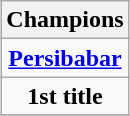<table class="wikitable" style="text-align: center; margin: 0 auto;">
<tr>
<th>Champions</th>
</tr>
<tr>
<td><strong><a href='#'>Persibabar</a></strong></td>
</tr>
<tr>
<td><strong>1st title</strong></td>
</tr>
<tr>
</tr>
</table>
